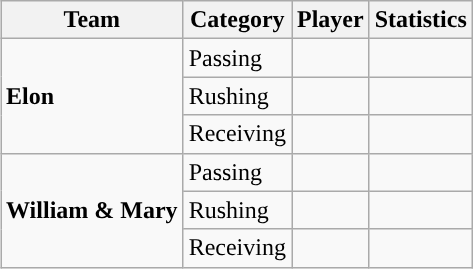<table class="wikitable" style="float: right;">
<tr>
<th>Team</th>
<th>Category</th>
<th>Player</th>
<th>Statistics</th>
</tr>
<tr>
<td rowspan=3><strong>Elon</strong></td>
<td>Passing</td>
<td></td>
<td></td>
</tr>
<tr>
<td>Rushing</td>
<td></td>
<td></td>
</tr>
<tr>
<td>Receiving</td>
<td></td>
<td></td>
</tr>
<tr>
<td rowspan=3><strong>William & Mary</strong></td>
<td>Passing</td>
<td></td>
<td></td>
</tr>
<tr>
<td>Rushing</td>
<td></td>
<td></td>
</tr>
<tr>
<td>Receiving</td>
<td></td>
<td></td>
</tr>
</table>
